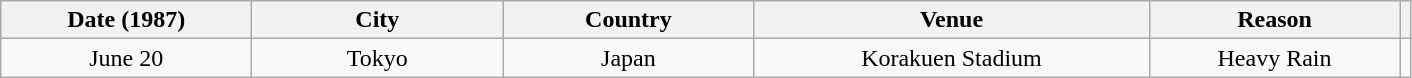<table class="wikitable" style="text-align:center;">
<tr>
<th scope="col" style="width:10em;">Date (1987)</th>
<th scope="col" style="width:10em;">City</th>
<th scope="col" style="width:10em;">Country</th>
<th scope="col" style="width:16em;">Venue</th>
<th scope="col" style="width:10em;">Reason</th>
<th scope="col" class="unsortable"></th>
</tr>
<tr>
<td>June 20</td>
<td>Tokyo</td>
<td>Japan</td>
<td>Korakuen Stadium</td>
<td>Heavy Rain</td>
<td></td>
</tr>
</table>
